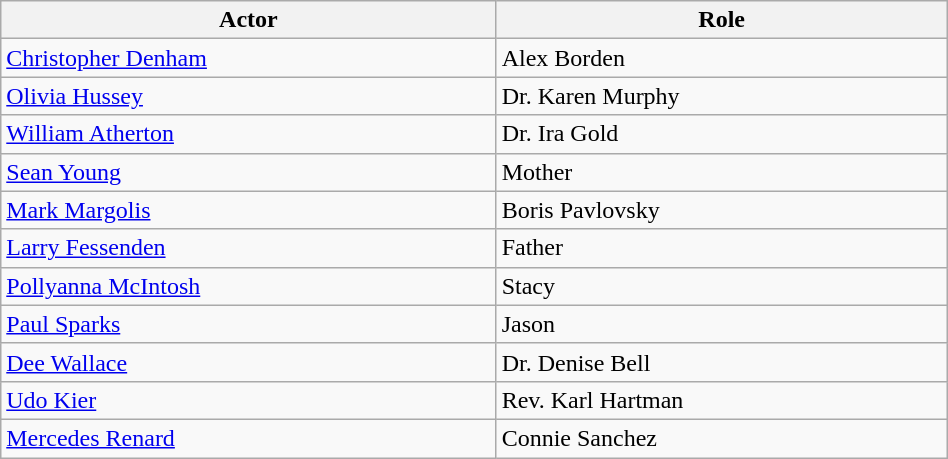<table class="wikitable" style="width:50%;">
<tr ">
<th>Actor</th>
<th>Role</th>
</tr>
<tr>
<td><a href='#'>Christopher Denham</a></td>
<td>Alex Borden</td>
</tr>
<tr>
<td><a href='#'>Olivia Hussey</a></td>
<td>Dr. Karen Murphy</td>
</tr>
<tr>
<td><a href='#'>William Atherton</a></td>
<td>Dr. Ira Gold</td>
</tr>
<tr>
<td><a href='#'>Sean Young</a></td>
<td>Mother</td>
</tr>
<tr>
<td><a href='#'>Mark Margolis</a></td>
<td>Boris Pavlovsky</td>
</tr>
<tr>
<td><a href='#'>Larry Fessenden</a></td>
<td>Father</td>
</tr>
<tr>
<td><a href='#'>Pollyanna McIntosh</a></td>
<td>Stacy</td>
</tr>
<tr>
<td><a href='#'>Paul Sparks</a></td>
<td>Jason</td>
</tr>
<tr>
<td><a href='#'>Dee Wallace</a></td>
<td>Dr. Denise Bell</td>
</tr>
<tr>
<td><a href='#'>Udo Kier</a></td>
<td>Rev. Karl Hartman</td>
</tr>
<tr>
<td><a href='#'>Mercedes Renard</a></td>
<td>Connie Sanchez</td>
</tr>
</table>
